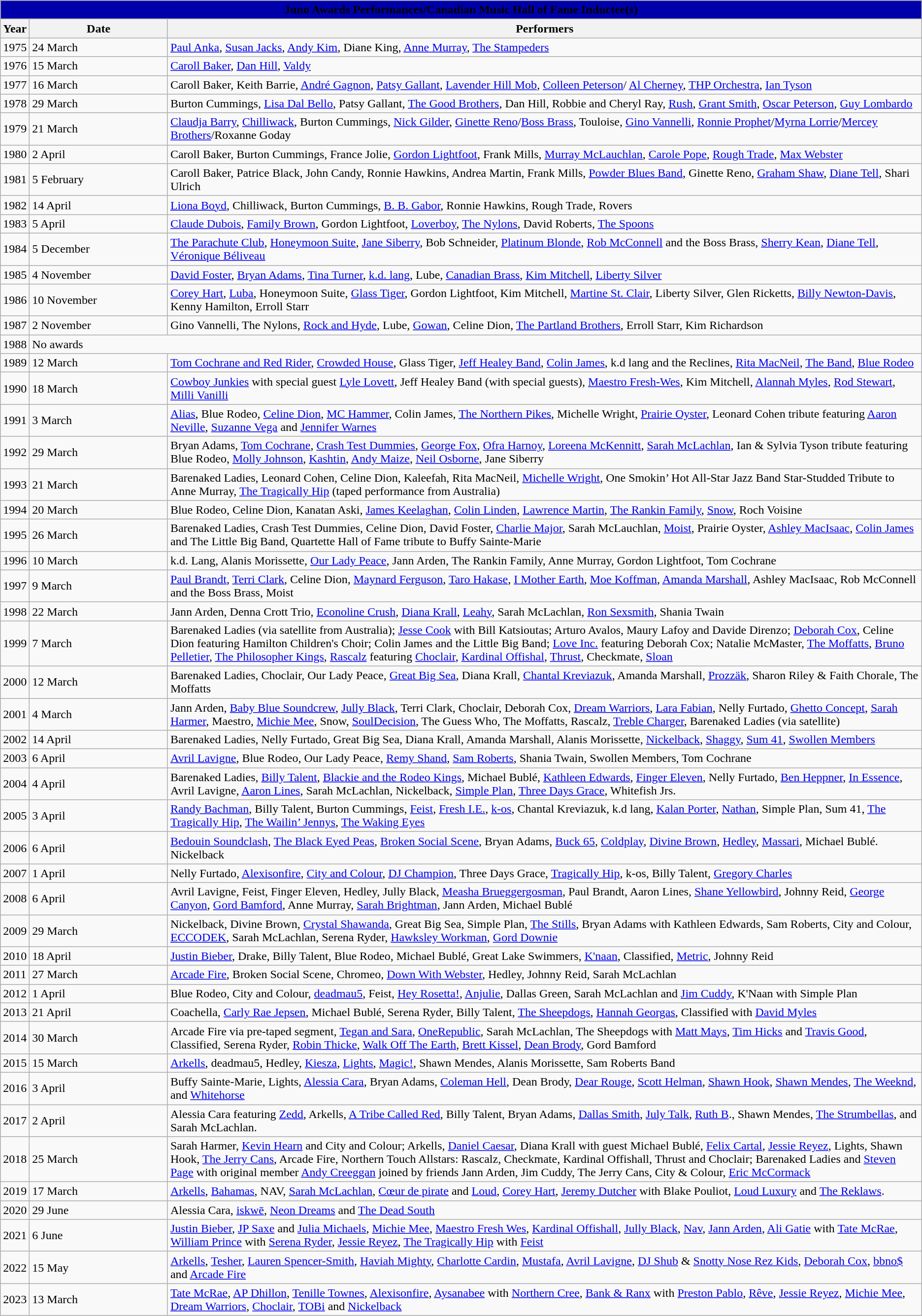<table class="wikitable">
<tr>
<td colspan="3" bgcolor="#0000aa" align="center"><span><strong>Juno Awards Performances/Canadian Music Hall of Fame Inductee(s)</strong></span></td>
</tr>
<tr>
<th>Year</th>
<th width="15%">Date</th>
<th>Performers</th>
</tr>
<tr>
<td>1975</td>
<td>24 March</td>
<td><a href='#'>Paul Anka</a>, <a href='#'>Susan Jacks</a>, <a href='#'>Andy Kim</a>, Diane King, <a href='#'>Anne Murray</a>, <a href='#'>The Stampeders</a></td>
</tr>
<tr>
<td>1976</td>
<td>15 March</td>
<td><a href='#'>Caroll Baker</a>, <a href='#'>Dan Hill</a>, <a href='#'>Valdy</a></td>
</tr>
<tr>
<td>1977</td>
<td>16 March</td>
<td>Caroll Baker, Keith Barrie, <a href='#'>André Gagnon</a>, <a href='#'>Patsy Gallant</a>, <a href='#'>Lavender Hill Mob</a>, <a href='#'>Colleen Peterson</a>/ <a href='#'>Al Cherney</a>, <a href='#'>THP Orchestra</a>, <a href='#'>Ian Tyson</a></td>
</tr>
<tr>
<td>1978</td>
<td>29 March</td>
<td>Burton Cummings, <a href='#'>Lisa Dal Bello</a>, Patsy Gallant, <a href='#'>The Good Brothers</a>, Dan Hill, Robbie and Cheryl Ray, <a href='#'>Rush</a>, <a href='#'>Grant Smith</a>, <a href='#'>Oscar Peterson</a>, <a href='#'>Guy Lombardo</a></td>
</tr>
<tr>
<td>1979</td>
<td>21 March</td>
<td><a href='#'>Claudja Barry</a>, <a href='#'>Chilliwack</a>, Burton Cummings, <a href='#'>Nick Gilder</a>, <a href='#'>Ginette Reno</a>/<a href='#'>Boss Brass</a>, Touloise, <a href='#'>Gino Vannelli</a>, <a href='#'>Ronnie Prophet</a>/<a href='#'>Myrna Lorrie</a>/<a href='#'>Mercey Brothers</a>/Roxanne Goday</td>
</tr>
<tr>
<td>1980</td>
<td>2 April</td>
<td>Caroll Baker, Burton Cummings, France Jolie, <a href='#'>Gordon Lightfoot</a>, Frank Mills, <a href='#'>Murray McLauchlan</a>, <a href='#'>Carole Pope</a>, <a href='#'>Rough Trade</a>, <a href='#'>Max Webster</a></td>
</tr>
<tr>
<td>1981</td>
<td>5 February</td>
<td>Caroll Baker, Patrice Black, John Candy, Ronnie Hawkins, Andrea Martin, Frank Mills, <a href='#'>Powder Blues Band</a>, Ginette Reno, <a href='#'>Graham Shaw</a>, <a href='#'>Diane Tell</a>, Shari Ulrich</td>
</tr>
<tr>
<td>1982</td>
<td>14 April</td>
<td><a href='#'>Liona Boyd</a>, Chilliwack, Burton Cummings, <a href='#'>B. B. Gabor</a>, Ronnie Hawkins, Rough Trade, Rovers</td>
</tr>
<tr>
<td>1983</td>
<td>5 April</td>
<td><a href='#'>Claude Dubois</a>, <a href='#'>Family Brown</a>, Gordon Lightfoot, <a href='#'>Loverboy</a>, <a href='#'>The Nylons</a>, David Roberts, <a href='#'>The Spoons</a></td>
</tr>
<tr>
<td>1984</td>
<td>5 December</td>
<td><a href='#'>The Parachute Club</a>, <a href='#'>Honeymoon Suite</a>, <a href='#'>Jane Siberry</a>, Bob Schneider, <a href='#'>Platinum Blonde</a>, <a href='#'>Rob McConnell</a> and the Boss Brass, <a href='#'>Sherry Kean</a>, <a href='#'>Diane Tell</a>, <a href='#'>Véronique Béliveau</a></td>
</tr>
<tr>
<td>1985</td>
<td>4 November</td>
<td><a href='#'>David Foster</a>, <a href='#'>Bryan Adams</a>, <a href='#'>Tina Turner</a>, <a href='#'>k.d. lang</a>, Lube, <a href='#'>Canadian Brass</a>, <a href='#'>Kim Mitchell</a>, <a href='#'>Liberty Silver</a></td>
</tr>
<tr>
<td>1986</td>
<td>10 November</td>
<td><a href='#'>Corey Hart</a>, <a href='#'>Luba</a>, Honeymoon Suite, <a href='#'>Glass Tiger</a>, Gordon Lightfoot, Kim Mitchell, <a href='#'>Martine St. Clair</a>, Liberty Silver, Glen Ricketts, <a href='#'>Billy Newton-Davis</a>, Kenny Hamilton, Erroll Starr</td>
</tr>
<tr>
<td>1987</td>
<td>2 November</td>
<td>Gino Vannelli, The Nylons, <a href='#'>Rock and Hyde</a>, Lube, <a href='#'>Gowan</a>, Celine Dion, <a href='#'>The Partland Brothers</a>, Erroll Starr, Kim Richardson</td>
</tr>
<tr>
<td>1988</td>
<td colspan=2>No awards</td>
</tr>
<tr>
<td>1989</td>
<td>12 March</td>
<td><a href='#'>Tom Cochrane and Red Rider</a>, <a href='#'>Crowded House</a>, Glass Tiger, <a href='#'>Jeff Healey Band</a>, <a href='#'>Colin James</a>, k.d lang and the Reclines, <a href='#'>Rita MacNeil</a>, <a href='#'>The Band</a>, <a href='#'>Blue Rodeo</a></td>
</tr>
<tr>
<td>1990</td>
<td>18 March</td>
<td><a href='#'>Cowboy Junkies</a> with special guest <a href='#'>Lyle Lovett</a>, Jeff Healey Band (with special guests), <a href='#'>Maestro Fresh-Wes</a>, Kim Mitchell, <a href='#'>Alannah Myles</a>, <a href='#'>Rod Stewart</a>, <a href='#'>Milli Vanilli</a></td>
</tr>
<tr>
<td>1991</td>
<td>3 March</td>
<td><a href='#'>Alias</a>, Blue Rodeo, <a href='#'>Celine Dion</a>, <a href='#'>MC Hammer</a>, Colin James, <a href='#'>The Northern Pikes</a>, Michelle Wright, <a href='#'>Prairie Oyster</a>, Leonard Cohen tribute featuring <a href='#'>Aaron Neville</a>, <a href='#'>Suzanne Vega</a> and <a href='#'>Jennifer Warnes</a></td>
</tr>
<tr>
<td>1992</td>
<td>29 March</td>
<td>Bryan Adams, <a href='#'>Tom Cochrane</a>, <a href='#'>Crash Test Dummies</a>, <a href='#'>George Fox</a>, <a href='#'>Ofra Harnoy</a>, <a href='#'>Loreena McKennitt</a>, <a href='#'>Sarah McLachlan</a>, Ian & Sylvia Tyson tribute featuring Blue Rodeo, <a href='#'>Molly Johnson</a>, <a href='#'>Kashtin</a>, <a href='#'>Andy Maize</a>, <a href='#'>Neil Osborne</a>, Jane Siberry</td>
</tr>
<tr>
<td>1993</td>
<td>21 March</td>
<td>Barenaked Ladies, Leonard Cohen, Celine Dion, Kaleefah, Rita MacNeil, <a href='#'>Michelle Wright</a>, One Smokin’ Hot All-Star Jazz Band Star-Studded Tribute to Anne Murray, <a href='#'>The Tragically Hip</a> (taped performance from Australia)</td>
</tr>
<tr>
<td>1994</td>
<td>20 March</td>
<td>Blue Rodeo, Celine Dion, Kanatan Aski, <a href='#'>James Keelaghan</a>, <a href='#'>Colin Linden</a>, <a href='#'>Lawrence Martin</a>, <a href='#'>The Rankin Family</a>, <a href='#'>Snow</a>, Roch Voisine</td>
</tr>
<tr>
<td>1995</td>
<td>26 March</td>
<td>Barenaked Ladies, Crash Test Dummies, Celine Dion, David Foster, <a href='#'>Charlie Major</a>, Sarah McLauchlan, <a href='#'>Moist</a>, Prairie Oyster, <a href='#'>Ashley MacIsaac</a>, <a href='#'>Colin James</a> and The Little Big Band, Quartette Hall of Fame tribute to Buffy Sainte-Marie</td>
</tr>
<tr>
<td>1996</td>
<td>10 March</td>
<td>k.d. Lang, Alanis Morissette, <a href='#'>Our Lady Peace</a>, Jann Arden, The Rankin Family, Anne Murray, Gordon Lightfoot, Tom Cochrane</td>
</tr>
<tr>
<td>1997</td>
<td>9 March</td>
<td><a href='#'>Paul Brandt</a>, <a href='#'>Terri Clark</a>, Celine Dion, <a href='#'>Maynard Ferguson</a>, <a href='#'>Taro Hakase</a>, <a href='#'>I Mother Earth</a>, <a href='#'>Moe Koffman</a>, <a href='#'>Amanda Marshall</a>, Ashley MacIsaac, Rob McConnell and the Boss Brass, Moist</td>
</tr>
<tr>
<td>1998</td>
<td>22 March</td>
<td>Jann Arden, Denna Crott Trio, <a href='#'>Econoline Crush</a>, <a href='#'>Diana Krall</a>, <a href='#'>Leahy</a>, Sarah McLachlan, <a href='#'>Ron Sexsmith</a>, Shania Twain</td>
</tr>
<tr>
<td>1999</td>
<td>7 March</td>
<td>Barenaked Ladies (via satellite from Australia); <a href='#'>Jesse Cook</a> with Bill Katsioutas; Arturo Avalos, Maury Lafoy and Davide Direnzo; <a href='#'>Deborah Cox</a>, Celine Dion featuring Hamilton Children's Choir; Colin James and the Little Big Band; <a href='#'>Love Inc.</a> featuring Deborah Cox; Natalie McMaster, <a href='#'>The Moffatts</a>, <a href='#'>Bruno Pelletier</a>, <a href='#'>The Philosopher Kings</a>, <a href='#'>Rascalz</a> featuring <a href='#'>Choclair</a>, <a href='#'>Kardinal Offishal</a>, <a href='#'>Thrust</a>, Checkmate, <a href='#'>Sloan</a></td>
</tr>
<tr>
<td>2000</td>
<td>12 March</td>
<td>Barenaked Ladies, Choclair, Our Lady Peace, <a href='#'>Great Big Sea</a>, Diana Krall, <a href='#'>Chantal Kreviazuk</a>, Amanda Marshall, <a href='#'>Prozzäk</a>, Sharon Riley & Faith Chorale, The Moffatts</td>
</tr>
<tr>
<td>2001</td>
<td>4 March</td>
<td>Jann Arden, <a href='#'>Baby Blue Soundcrew</a>, <a href='#'>Jully Black</a>, Terri Clark, Choclair, Deborah Cox, <a href='#'>Dream Warriors</a>, <a href='#'>Lara Fabian</a>, Nelly Furtado, <a href='#'>Ghetto Concept</a>, <a href='#'>Sarah Harmer</a>, Maestro, <a href='#'>Michie Mee</a>, Snow, <a href='#'>SoulDecision</a>, The Guess Who, The Moffatts, Rascalz, <a href='#'>Treble Charger</a>, Barenaked Ladies (via satellite)</td>
</tr>
<tr>
<td>2002</td>
<td>14 April</td>
<td>Barenaked Ladies, Nelly Furtado, Great Big Sea, Diana Krall, Amanda Marshall, Alanis Morissette, <a href='#'>Nickelback</a>, <a href='#'>Shaggy</a>, <a href='#'>Sum 41</a>, <a href='#'>Swollen Members</a></td>
</tr>
<tr>
<td>2003</td>
<td>6 April</td>
<td><a href='#'>Avril Lavigne</a>, Blue Rodeo, Our Lady Peace, <a href='#'>Remy Shand</a>, <a href='#'>Sam Roberts</a>, Shania Twain, Swollen Members, Tom Cochrane</td>
</tr>
<tr>
<td>2004</td>
<td>4 April</td>
<td>Barenaked Ladies, <a href='#'>Billy Talent</a>, <a href='#'>Blackie and the Rodeo Kings</a>, Michael Bublé, <a href='#'>Kathleen Edwards</a>, <a href='#'>Finger Eleven</a>, Nelly Furtado, <a href='#'>Ben Heppner</a>, <a href='#'>In Essence</a>, Avril Lavigne, <a href='#'>Aaron Lines</a>, Sarah McLachlan, Nickelback, <a href='#'>Simple Plan</a>, <a href='#'>Three Days Grace</a>, Whitefish Jrs.</td>
</tr>
<tr>
<td>2005</td>
<td>3 April</td>
<td><a href='#'>Randy Bachman</a>, Billy Talent, Burton Cummings, <a href='#'>Feist</a>, <a href='#'>Fresh I.E.</a>, <a href='#'>k-os</a>, Chantal Kreviazuk, k.d lang, <a href='#'>Kalan Porter</a>, <a href='#'>Nathan</a>, Simple Plan, Sum 41, <a href='#'>The Tragically Hip</a>, <a href='#'>The Wailin’ Jennys</a>, <a href='#'>The Waking Eyes</a></td>
</tr>
<tr>
<td>2006</td>
<td>6 April</td>
<td><a href='#'>Bedouin Soundclash</a>, <a href='#'>The Black Eyed Peas</a>, <a href='#'>Broken Social Scene</a>, Bryan Adams, <a href='#'>Buck 65</a>, <a href='#'>Coldplay</a>, <a href='#'>Divine Brown</a>, <a href='#'>Hedley</a>, <a href='#'>Massari</a>, Michael Bublé. Nickelback</td>
</tr>
<tr>
<td>2007</td>
<td>1 April</td>
<td>Nelly Furtado, <a href='#'>Alexisonfire</a>, <a href='#'>City and Colour</a>, <a href='#'>DJ Champion</a>, Three Days Grace, <a href='#'>Tragically Hip</a>, k-os, Billy Talent, <a href='#'>Gregory Charles</a></td>
</tr>
<tr>
<td>2008</td>
<td>6 April</td>
<td>Avril Lavigne, Feist, Finger Eleven, Hedley, Jully Black, <a href='#'>Measha Brueggergosman</a>, Paul Brandt, Aaron Lines, <a href='#'>Shane Yellowbird</a>, Johnny Reid, <a href='#'>George Canyon</a>, <a href='#'>Gord Bamford</a>, Anne Murray, <a href='#'>Sarah Brightman</a>, Jann Arden, Michael Bublé</td>
</tr>
<tr>
<td>2009</td>
<td>29 March</td>
<td>Nickelback, Divine Brown, <a href='#'>Crystal Shawanda</a>, Great Big Sea, Simple Plan, <a href='#'>The Stills</a>, Bryan Adams with Kathleen Edwards, Sam Roberts, City and Colour, <a href='#'>ECCODEK</a>, Sarah McLachlan, Serena Ryder, <a href='#'>Hawksley Workman</a>, <a href='#'>Gord Downie</a></td>
</tr>
<tr>
<td>2010</td>
<td>18 April</td>
<td><a href='#'>Justin Bieber</a>, Drake, Billy Talent, Blue Rodeo, Michael Bublé, Great Lake Swimmers, <a href='#'>K'naan</a>, Classified, <a href='#'>Metric</a>, Johnny Reid</td>
</tr>
<tr>
<td>2011</td>
<td>27 March</td>
<td><a href='#'>Arcade Fire</a>, Broken Social Scene, Chromeo, <a href='#'>Down With Webster</a>, Hedley, Johnny Reid, Sarah McLachlan</td>
</tr>
<tr>
<td>2012</td>
<td>1 April</td>
<td>Blue Rodeo, City and Colour, <a href='#'>deadmau5</a>, Feist, <a href='#'>Hey Rosetta!</a>, <a href='#'>Anjulie</a>, Dallas Green, Sarah McLachlan and <a href='#'>Jim Cuddy</a>, K'Naan with Simple Plan</td>
</tr>
<tr>
<td>2013</td>
<td>21 April</td>
<td>Coachella, <a href='#'>Carly Rae Jepsen</a>, Michael Bublé, Serena Ryder, Billy Talent, <a href='#'>The Sheepdogs</a>, <a href='#'>Hannah Georgas</a>, Classified with <a href='#'>David Myles</a></td>
</tr>
<tr>
<td>2014</td>
<td>30 March</td>
<td>Arcade Fire via pre-taped segment, <a href='#'>Tegan and Sara</a>, <a href='#'>OneRepublic</a>, Sarah McLachlan, The Sheepdogs with <a href='#'>Matt Mays</a>, <a href='#'>Tim Hicks</a> and <a href='#'>Travis Good</a>, Classified, Serena Ryder, <a href='#'>Robin Thicke</a>, <a href='#'>Walk Off The Earth</a>, <a href='#'>Brett Kissel</a>, <a href='#'>Dean Brody</a>, Gord Bamford</td>
</tr>
<tr>
<td>2015</td>
<td>15 March</td>
<td><a href='#'>Arkells</a>, deadmau5, Hedley, <a href='#'>Kiesza</a>, <a href='#'>Lights</a>, <a href='#'>Magic!</a>, Shawn Mendes, Alanis Morissette, Sam Roberts Band</td>
</tr>
<tr>
<td>2016</td>
<td>3 April</td>
<td>Buffy Sainte-Marie, Lights, <a href='#'>Alessia Cara</a>, Bryan Adams, <a href='#'>Coleman Hell</a>, Dean Brody, <a href='#'>Dear Rouge</a>, <a href='#'>Scott Helman</a>, <a href='#'>Shawn Hook</a>, <a href='#'>Shawn Mendes</a>, <a href='#'>The Weeknd</a>, and <a href='#'>Whitehorse</a></td>
</tr>
<tr>
<td>2017</td>
<td>2 April</td>
<td>Alessia Cara featuring <a href='#'>Zedd</a>, Arkells, <a href='#'>A Tribe Called Red</a>, Billy Talent, Bryan Adams, <a href='#'>Dallas Smith</a>, <a href='#'>July Talk</a>, <a href='#'>Ruth B</a>., Shawn Mendes, <a href='#'>The Strumbellas</a>, and Sarah McLachlan.</td>
</tr>
<tr>
<td>2018</td>
<td>25 March</td>
<td>Sarah Harmer, <a href='#'>Kevin Hearn</a> and City and Colour; Arkells, <a href='#'>Daniel Caesar</a>, Diana Krall with guest Michael Bublé, <a href='#'>Felix Cartal</a>, <a href='#'>Jessie Reyez</a>, Lights, Shawn Hook, <a href='#'>The Jerry Cans</a>, Arcade Fire, Northern Touch Allstars: Rascalz, Checkmate, Kardinal Offishall, Thrust and Choclair; Barenaked Ladies and <a href='#'>Steven Page</a> with original member <a href='#'>Andy Creeggan</a> joined by friends Jann Arden, Jim Cuddy, The Jerry Cans, City & Colour, <a href='#'>Eric McCormack</a></td>
</tr>
<tr>
<td>2019</td>
<td>17 March</td>
<td><a href='#'>Arkells</a>, <a href='#'>Bahamas</a>, NAV, <a href='#'>Sarah McLachlan</a>, <a href='#'>Cœur de pirate</a> and <a href='#'>Loud</a>, <a href='#'>Corey Hart</a>, <a href='#'>Jeremy Dutcher</a> with Blake Pouliot, <a href='#'>Loud Luxury</a> and <a href='#'>The Reklaws</a>.</td>
</tr>
<tr>
<td>2020</td>
<td>29 June</td>
<td>Alessia Cara, <a href='#'>iskwē</a>, <a href='#'>Neon Dreams</a> and <a href='#'>The Dead South</a></td>
</tr>
<tr>
<td>2021</td>
<td>6 June</td>
<td><a href='#'>Justin Bieber</a>, <a href='#'>JP Saxe</a> and <a href='#'>Julia Michaels</a>, <a href='#'>Michie Mee</a>, <a href='#'>Maestro Fresh Wes</a>, <a href='#'>Kardinal Offishall</a>, <a href='#'>Jully Black</a>, <a href='#'>Nav</a>, <a href='#'>Jann Arden</a>, <a href='#'>Ali Gatie</a> with <a href='#'>Tate McRae</a>, <a href='#'>William Prince</a> with <a href='#'>Serena Ryder</a>, <a href='#'>Jessie Reyez</a>, <a href='#'>The Tragically Hip</a> with <a href='#'>Feist</a></td>
</tr>
<tr>
<td>2022</td>
<td>15 May</td>
<td><a href='#'>Arkells</a>, <a href='#'>Tesher</a>, <a href='#'>Lauren Spencer-Smith</a>, <a href='#'>Haviah Mighty</a>, <a href='#'>Charlotte Cardin</a>, <a href='#'>Mustafa</a>, <a href='#'>Avril Lavigne</a>, <a href='#'>DJ Shub</a> & <a href='#'>Snotty Nose Rez Kids</a>, <a href='#'>Deborah Cox</a>, <a href='#'>bbno$</a> and <a href='#'>Arcade Fire</a></td>
</tr>
<tr>
<td>2023</td>
<td>13 March</td>
<td><a href='#'>Tate McRae</a>, <a href='#'>AP Dhillon</a>, <a href='#'>Tenille Townes</a>, <a href='#'>Alexisonfire</a>, <a href='#'>Aysanabee</a> with <a href='#'>Northern Cree</a>, <a href='#'>Bank & Ranx</a> with <a href='#'>Preston Pablo</a>, <a href='#'>Rêve</a>, <a href='#'>Jessie Reyez</a>, <a href='#'>Michie Mee</a>, <a href='#'>Dream Warriors</a>, <a href='#'>Choclair</a>, <a href='#'>TOBi</a> and <a href='#'>Nickelback</a></td>
</tr>
</table>
